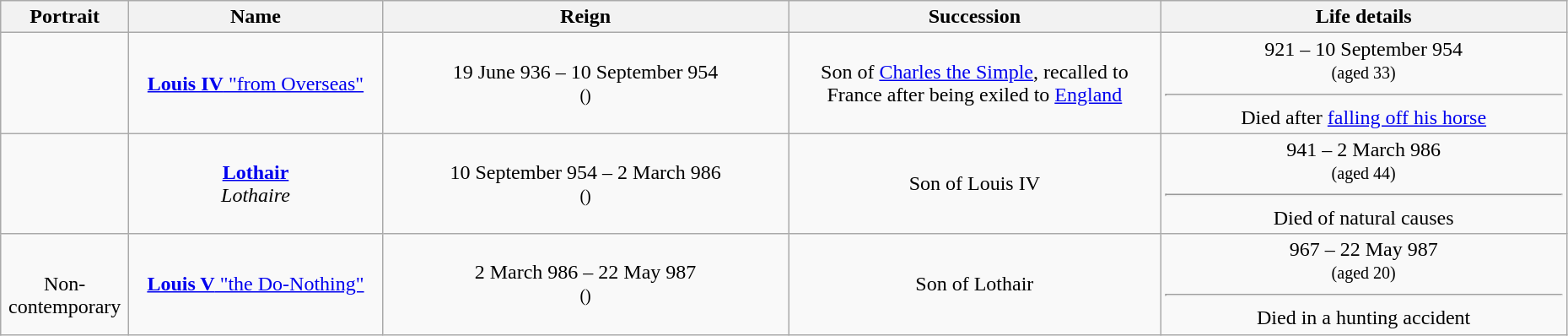<table width=98% class="wikitable" style="text-align:center;">
<tr>
<th width="5%">Portrait</th>
<th width="15%">Name</th>
<th width="24%">Reign</th>
<th width="22%">Succession</th>
<th width="24%">Life details</th>
</tr>
<tr>
<td></td>
<td><a href='#'><strong>Louis IV</strong> "from Overseas"</a></td>
<td>19 June 936 – 10 September 954<br><small>()</small></td>
<td>Son of <a href='#'>Charles the Simple</a>, recalled to France after being exiled to <a href='#'>England</a></td>
<td>921 – 10 September 954<br><small>(aged 33)</small><hr>Died after <a href='#'>falling off his horse</a></td>
</tr>
<tr>
<td></td>
<td><a href='#'><strong>Lothair</strong></a><br><em>Lothaire</em></td>
<td>10 September 954 – 2 March 986<br><small>()</small></td>
<td>Son of Louis IV</td>
<td>941 – 2 March 986<br><small>(aged 44)</small><hr>Died of natural causes</td>
</tr>
<tr>
<td><br>Non-contemporary</td>
<td><a href='#'><strong>Louis V</strong> "the Do-Nothing"</a></td>
<td>2 March 986 – 22 May 987<br><small>()</small></td>
<td>Son of Lothair</td>
<td>967 – 22 May 987<br><small>(aged 20)</small><hr>Died in a hunting accident</td>
</tr>
</table>
